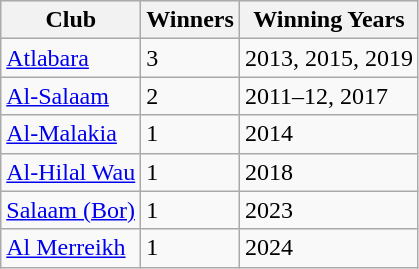<table class="wikitable">
<tr style="background:#efefef;">
<th>Club</th>
<th>Winners</th>
<th>Winning Years</th>
</tr>
<tr>
<td><a href='#'>Atlabara</a></td>
<td>3</td>
<td>2013, 2015, 2019</td>
</tr>
<tr>
<td><a href='#'>Al-Salaam</a></td>
<td>2</td>
<td>2011–12, 2017</td>
</tr>
<tr>
<td><a href='#'>Al-Malakia</a></td>
<td>1</td>
<td>2014</td>
</tr>
<tr>
<td><a href='#'>Al-Hilal Wau</a></td>
<td>1</td>
<td>2018</td>
</tr>
<tr>
<td><a href='#'>Salaam (Bor)</a></td>
<td>1</td>
<td>2023</td>
</tr>
<tr>
<td><a href='#'>Al Merreikh</a></td>
<td>1</td>
<td>2024</td>
</tr>
</table>
